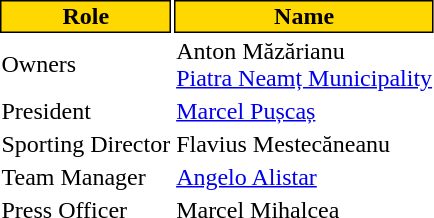<table class="toccolours">
<tr>
<th style="background:#FFD800;color:#000000;border:1px solid #000000;">Role</th>
<th style="background:#FFD800;color:#000000;border:1px solid #000000;">Name</th>
</tr>
<tr>
<td>Owners</td>
<td> Anton Măzărianu <br>  <a href='#'>Piatra Neamț Municipality</a></td>
</tr>
<tr>
<td>President</td>
<td> <a href='#'>Marcel Pușcaș</a></td>
</tr>
<tr>
<td>Sporting Director</td>
<td> Flavius Mestecăneanu</td>
</tr>
<tr>
<td>Team Manager</td>
<td> <a href='#'>Angelo Alistar</a></td>
</tr>
<tr>
<td>Press Officer</td>
<td> Marcel Mihalcea</td>
</tr>
</table>
